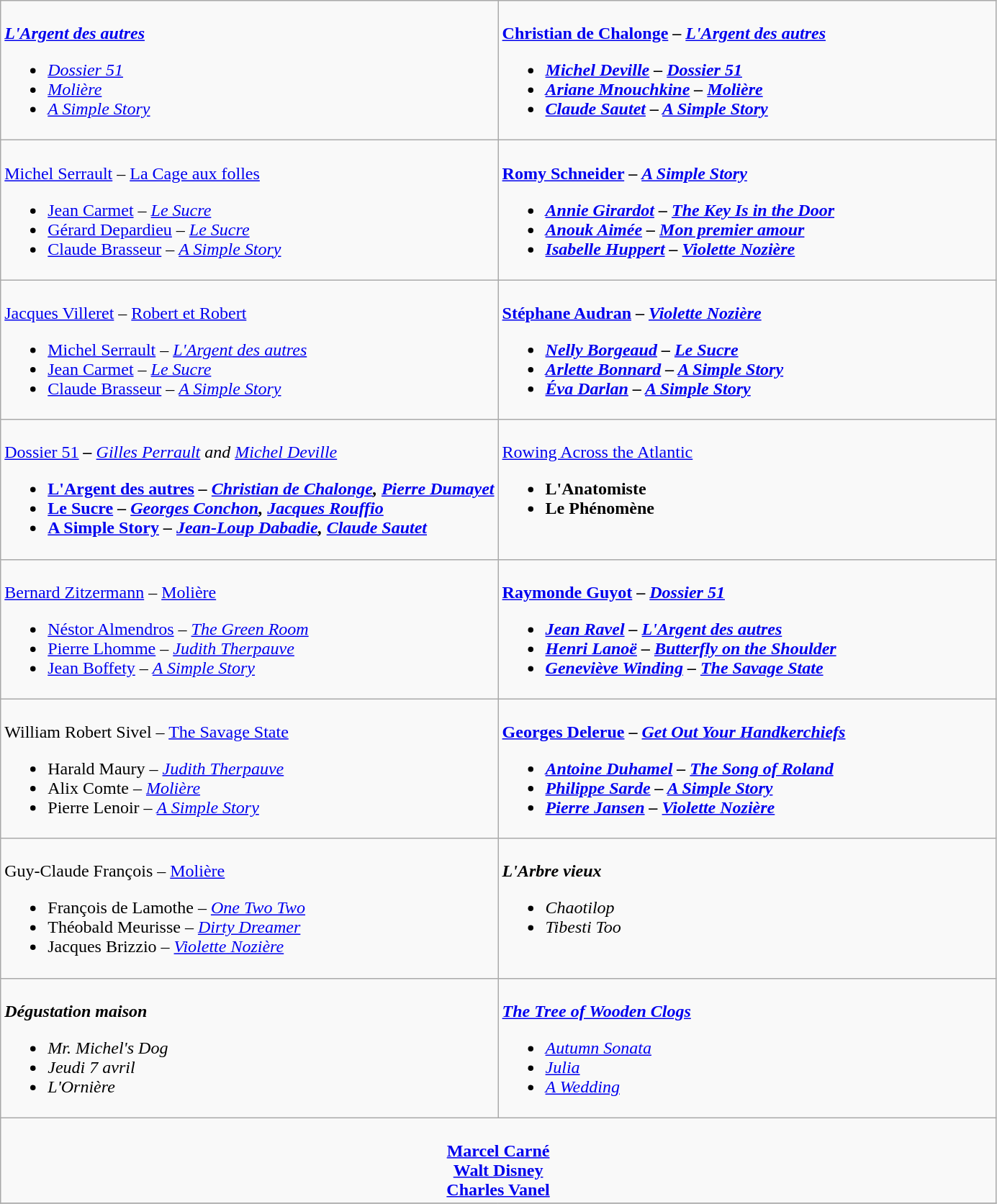<table class=wikitable style="width="150%">
<tr>
<td valign="top" width="50%"><br>
<strong><em><a href='#'>L'Argent des autres</a></em></strong><ul><li><em><a href='#'>Dossier 51</a></em></li><li><em><a href='#'>Molière</a></em></li><li><em><a href='#'>A Simple Story</a></em></li></ul></td>
<td valign="top" width="50%"><br>
<strong><a href='#'>Christian de Chalonge</a> – <em><a href='#'>L'Argent des autres</a><strong><em><ul><li><a href='#'>Michel Deville</a> – </em><a href='#'>Dossier 51</a><em></li><li><a href='#'>Ariane Mnouchkine</a> – </em><a href='#'>Molière</a><em></li><li><a href='#'>Claude Sautet</a> – </em><a href='#'>A Simple Story</a><em></li></ul></td>
</tr>
<tr>
<td valign="top" width="50%"><br>
</strong><a href='#'>Michel Serrault</a> –  </em><a href='#'>La Cage aux folles</a></em></strong><ul><li><a href='#'>Jean Carmet</a> – <em><a href='#'>Le Sucre</a></em></li><li><a href='#'>Gérard Depardieu</a> – <em><a href='#'>Le Sucre</a></em></li><li><a href='#'>Claude Brasseur</a> – <em><a href='#'>A Simple Story</a></em></li></ul></td>
<td valign="top" width="50%"><br>
<strong><a href='#'>Romy Schneider</a> – <em><a href='#'>A Simple Story</a><strong><em><ul><li><a href='#'>Annie Girardot</a> – </em><a href='#'>The Key Is in the Door</a><em></li><li><a href='#'>Anouk Aimée</a> – </em><a href='#'>Mon premier amour</a><em></li><li><a href='#'>Isabelle Huppert</a> – </em><a href='#'>Violette Nozière</a><em></li></ul></td>
</tr>
<tr>
<td valign="top" width="50%"><br>
</strong><a href='#'>Jacques Villeret</a> – </em><a href='#'>Robert et Robert</a></em></strong><ul><li><a href='#'>Michel Serrault</a> – <em><a href='#'>L'Argent des autres</a></em></li><li><a href='#'>Jean Carmet</a> – <em><a href='#'>Le Sucre</a></em></li><li><a href='#'>Claude Brasseur</a> – <em><a href='#'>A Simple Story</a></em></li></ul></td>
<td valign="top" width="50%"><br>
<strong><a href='#'>Stéphane Audran</a> – <em><a href='#'>Violette Nozière</a><strong><em><ul><li><a href='#'>Nelly Borgeaud</a> – </em><a href='#'>Le Sucre</a><em></li><li><a href='#'>Arlette Bonnard</a> – </em><a href='#'>A Simple Story</a><em></li><li><a href='#'>Éva Darlan</a> – </em><a href='#'>A Simple Story</a><em></li></ul></td>
</tr>
<tr>
<td valign="top" width="50%"><br>
</em></strong><a href='#'>Dossier 51</a><strong><em> – </strong><a href='#'>Gilles Perrault</a> and <a href='#'>Michel Deville</a><strong><ul><li></em><a href='#'>L'Argent des autres</a><em> – <a href='#'>Christian de Chalonge</a>, <a href='#'>Pierre Dumayet</a></li><li></em><a href='#'>Le Sucre</a><em> – <a href='#'>Georges Conchon</a>, <a href='#'>Jacques Rouffio</a></li><li></em><a href='#'>A Simple Story</a><em> – <a href='#'>Jean-Loup Dabadie</a>, <a href='#'>Claude Sautet</a></li></ul></td>
<td valign="top" width="50%"><br>
</em></strong><a href='#'>Rowing Across the Atlantic</a><strong><em><ul><li></em>L'Anatomiste<em></li><li></em>Le Phénomène<em></li></ul></td>
</tr>
<tr>
<td valign="top" width="50%"><br>
</strong><a href='#'>Bernard Zitzermann</a> – </em><a href='#'>Molière</a></em></strong><ul><li><a href='#'>Néstor Almendros</a> – <em><a href='#'>The Green Room</a></em></li><li><a href='#'>Pierre Lhomme</a> – <em><a href='#'>Judith Therpauve</a></em></li><li><a href='#'>Jean Boffety</a> – <em><a href='#'>A Simple Story</a></em></li></ul></td>
<td valign="top" width="50%"><br>
<strong><a href='#'>Raymonde Guyot</a> – <em><a href='#'>Dossier 51</a><strong><em><ul><li><a href='#'>Jean Ravel</a> – </em><a href='#'>L'Argent des autres</a><em></li><li><a href='#'>Henri Lanoë</a> – </em><a href='#'>Butterfly on the Shoulder</a><em></li><li><a href='#'>Geneviève Winding</a> – </em><a href='#'>The Savage State</a><em></li></ul></td>
</tr>
<tr>
<td valign="top" width="50%"><br>
</strong>William Robert Sivel – </em><a href='#'>The Savage State</a></em></strong><ul><li>Harald Maury – <em><a href='#'>Judith Therpauve</a></em></li><li>Alix Comte – <em><a href='#'>Molière</a></em></li><li>Pierre Lenoir – <em><a href='#'>A Simple Story</a></em></li></ul></td>
<td valign="top" width="50%"><br>
<strong><a href='#'>Georges Delerue</a> – <em><a href='#'>Get Out Your Handkerchiefs</a><strong><em><ul><li><a href='#'>Antoine Duhamel</a> – </em><a href='#'>The Song of Roland</a><em></li><li><a href='#'>Philippe Sarde</a> – </em><a href='#'>A Simple Story</a><em></li><li><a href='#'>Pierre Jansen</a> – </em><a href='#'>Violette Nozière</a><em></li></ul></td>
</tr>
<tr>
<td valign="top" width="50%"><br>
</strong>Guy-Claude François – </em><a href='#'>Molière</a></em></strong><ul><li>François de Lamothe – <em><a href='#'>One Two Two</a></em></li><li>Théobald Meurisse – <em><a href='#'>Dirty Dreamer</a></em></li><li>Jacques Brizzio – <em><a href='#'>Violette Nozière</a></em></li></ul></td>
<td valign="top" width="50%"><br>
<strong><em>L'Arbre vieux</em></strong><ul><li><em>Chaotilop</em></li><li><em>Tibesti Too</em></li></ul></td>
</tr>
<tr>
<td valign="top" width="50%"><br>
<strong><em>Dégustation maison</em></strong><ul><li><em>Mr. Michel's Dog</em></li><li><em>Jeudi 7 avril</em></li><li><em>L'Ornière</em></li></ul></td>
<td valign="top" width="50%"><br>
<strong><em><a href='#'>The Tree of Wooden Clogs</a></em></strong><ul><li><em><a href='#'>Autumn Sonata</a></em></li><li><em><a href='#'>Julia</a></em></li><li><em><a href='#'>A Wedding</a></em></li></ul></td>
</tr>
<tr>
<td align="center" colspan="2" valign="top" width="50%"><br>
<strong><a href='#'>Marcel Carné</a></strong><br>
<strong><a href='#'>Walt Disney</a></strong><br>
<strong><a href='#'>Charles Vanel</a></strong></td>
</tr>
<tr>
</tr>
</table>
